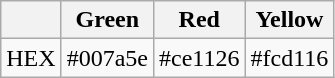<table class="wikitable">
<tr>
<th></th>
<th>Green</th>
<th>Red</th>
<th>Yellow</th>
</tr>
<tr>
<td>HEX</td>
<td>#007a5e</td>
<td>#ce1126</td>
<td>#fcd116</td>
</tr>
</table>
